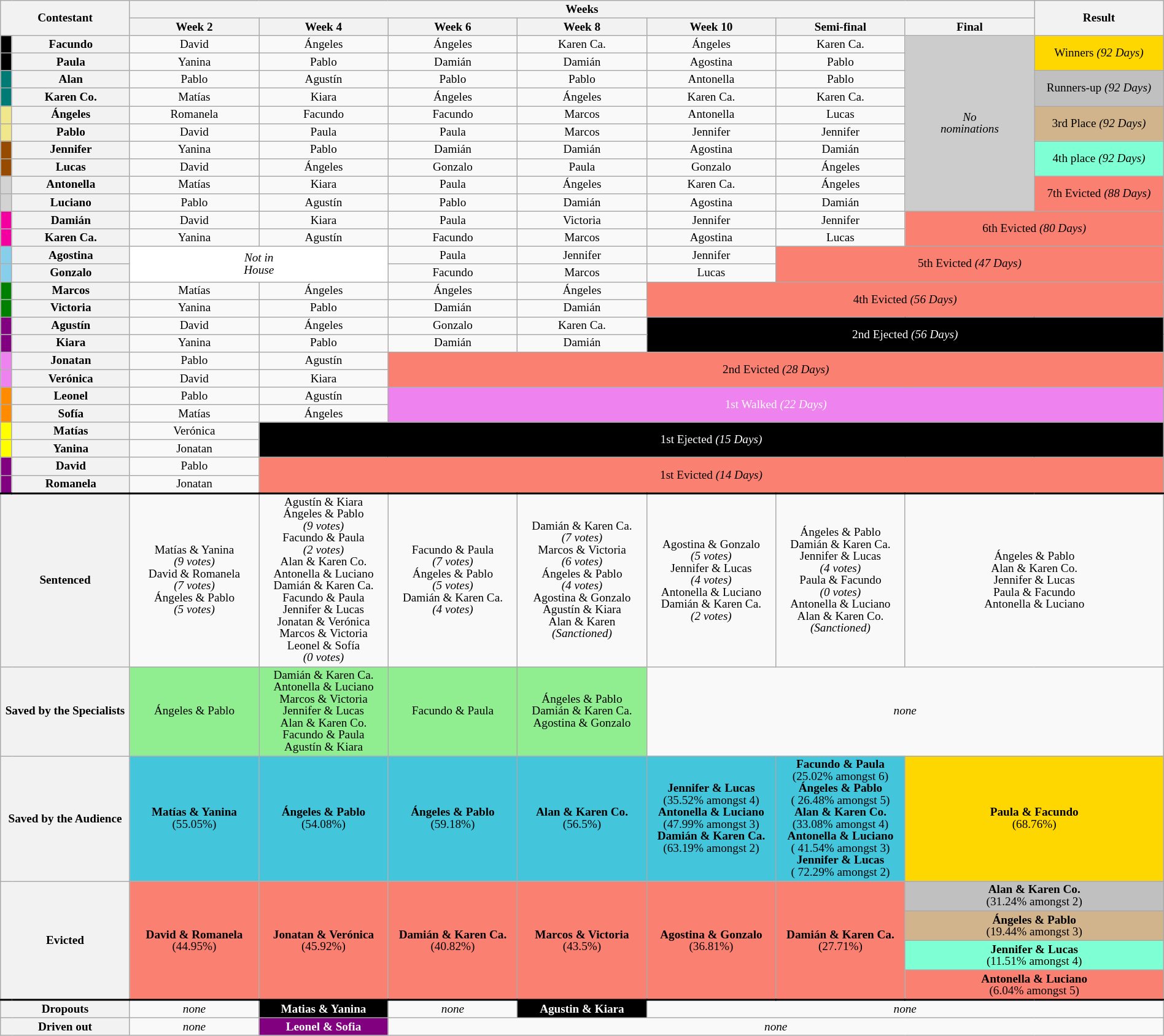<table class="wikitable" style="text-align:center; font-size:80%; width:100%; line-height:13px;">
<tr>
<th style="width:6%" rowspan="2" colspan="2">Contestant</th>
<th style="width:6%" colspan=7>Weeks</th>
<th style="width:6%" rowspan="2">Result</th>
</tr>
<tr>
<th style="width:6%">Week 2</th>
<th style="width:6%">Week 4</th>
<th style="width:6%">Week 6</th>
<th style="width:6%">Week 8</th>
<th style="width:6%">Week 10</th>
<th style="width:6%">Semi-final</th>
<th style="width:6%">Final</th>
</tr>
<tr>
<td bgcolor="Black"></td>
<th><strong>Facundo</strong></th>
<td>David</td>
<td>Ángeles</td>
<td>Ángeles</td>
<td>Karen Ca.</td>
<td>Ángeles</td>
<td>Karen Ca.</td>
<td style="background:#CCC;" colspan=1 rowspan=10><em>No<br>nominations</em></td>
<td bgcolor="Gold" rowspan=2>Winners <em>(92 Days)</em></td>
</tr>
<tr>
<td bgcolor="Black"></td>
<th><strong>Paula</strong></th>
<td>Yanina</td>
<td>Pablo</td>
<td>Damián</td>
<td>Damián</td>
<td>Agostina</td>
<td>Pablo</td>
</tr>
<tr>
<td bgcolor="#007A74"></td>
<th><strong>Alan</strong></th>
<td>Pablo</td>
<td>Agustín</td>
<td>Pablo</td>
<td>Pablo</td>
<td>Antonella</td>
<td>Pablo</td>
<td bgcolor="silver" rowspan=2>Runners-up <em>(92 Days)</em></td>
</tr>
<tr>
<td bgcolor="#007A74"></td>
<th><strong>Karen Co.</strong></th>
<td>Matías</td>
<td>Kiara</td>
<td>Ángeles</td>
<td>Ángeles</td>
<td>Karen Ca.</td>
<td>Karen Ca.</td>
</tr>
<tr>
<td bgcolor="#F0E68C"></td>
<th><strong>Ángeles</strong></th>
<td>Romanela</td>
<td>Facundo</td>
<td>Facundo</td>
<td>Marcos</td>
<td>Antonella</td>
<td>Lucas</td>
<td bgcolor="tan" rowspan=2>3rd Place <em>(92 Days)</em></td>
</tr>
<tr>
<td bgcolor="#F0E68C"></td>
<th><strong>Pablo</strong></th>
<td>David</td>
<td>Paula</td>
<td>Paula</td>
<td>Marcos</td>
<td>Jennifer</td>
<td>Jennifer</td>
</tr>
<tr>
<td bgcolor="#964B00"></td>
<th><strong>Jennifer</strong></th>
<td>Yanina</td>
<td>Pablo</td>
<td>Damián</td>
<td>Damián</td>
<td>Agostina</td>
<td>Damián</td>
<td bgcolor="Aquamarine" rowspan=2>4th place <em>(92 Days)</em></td>
</tr>
<tr>
<td bgcolor="#964B00"></td>
<th><strong>Lucas</strong></th>
<td>David</td>
<td>Ángeles</td>
<td>Gonzalo</td>
<td>Paula</td>
<td>Gonzalo</td>
<td>Ángeles</td>
</tr>
<tr>
<td bgcolor="lightgrey"></td>
<th><strong>Antonella</strong></th>
<td>Matías</td>
<td>Kiara</td>
<td>Paula</td>
<td>Ángeles</td>
<td>Karen Ca.</td>
<td>Ángeles</td>
<td style="background:#fa8072;" colspan=20 rowspan=2>7th Evicted <em>(88 Days)</em></td>
</tr>
<tr>
<td bgcolor="lightgrey"></td>
<th><strong>Luciano</strong></th>
<td>Pablo</td>
<td>Agustín</td>
<td>Pablo</td>
<td>Damián</td>
<td>Agostina</td>
<td>Damián</td>
</tr>
<tr>
<td bgcolor="#F400A1"></td>
<th><strong>Damián</strong></th>
<td>David</td>
<td>Kiara</td>
<td>Paula</td>
<td>Victoria</td>
<td>Jennifer</td>
<td>Jennifer</td>
<td style="background:#fa8072;" colspan=20 rowspan=2>6th Evicted <em>(80 Days)</em></td>
</tr>
<tr>
<td bgcolor="#F400A1"></td>
<th><strong>Karen Ca.</strong></th>
<td>Yanina</td>
<td>Agustín</td>
<td>Facundo</td>
<td>Marcos</td>
<td>Agostina</td>
<td>Lucas</td>
</tr>
<tr>
<td bgcolor="skyblue"></td>
<th><strong>Agostina</strong></th>
<td style="background:white" rowspan="2" colspan="2"><em>Not in<br>House</em></td>
<td>Paula</td>
<td>Jennifer</td>
<td>Jennifer</td>
<td style="background:#fa8072;" colspan=20 rowspan=2>5th Evicted <em>(47 Days)</em></td>
</tr>
<tr>
<td bgcolor="skyblue"></td>
<th><strong>Gonzalo</strong></th>
<td>Facundo</td>
<td>Marcos</td>
<td>Lucas</td>
</tr>
<tr>
<td bgcolor="green"></td>
<th><strong>Marcos</strong></th>
<td>Matías</td>
<td>Ángeles</td>
<td>Ángeles</td>
<td>Ángeles</td>
<td style="background:#fa8072;" colspan=20 rowspan=2>4th Evicted <em>(56 Days)</em></td>
</tr>
<tr>
<td bgcolor="green"></td>
<th><strong>Victoria</strong></th>
<td>Yanina</td>
<td>Pablo</td>
<td>Damián</td>
<td>Damián</td>
</tr>
<tr>
<td bgcolor="purple"></td>
<th><strong>Agustín</strong></th>
<td>David</td>
<td>Ángeles</td>
<td>Gonzalo</td>
<td>Karen Ca.</td>
<td style="background:black; color:white;" colspan=20  rowspan=2>2nd Ejected <em>(56 Days)</em></td>
</tr>
<tr>
<td bgcolor="purple"></td>
<th><strong>Kiara</strong></th>
<td>Yanina</td>
<td>Pablo</td>
<td>Damián</td>
<td>Damián</td>
</tr>
<tr>
<td bgcolor="violet"></td>
<th><strong>Jonatan</strong></th>
<td>Pablo</td>
<td>Agustín</td>
<td style="background:#fa8072;" colspan=20 rowspan=2>2nd Evicted <em>(28 Days)</em></td>
</tr>
<tr>
<td bgcolor="violet"></td>
<th><strong>Verónica</strong></th>
<td>David</td>
<td>Kiara</td>
</tr>
<tr>
<td bgcolor="darkorange"></td>
<th><strong>Leonel</strong></th>
<td>Pablo</td>
<td>Agustín</td>
<td style="background:violet; color:white;" colspan=20  rowspan=2>1st Walked <em>(22 Days)</em></td>
</tr>
<tr>
<td bgcolor="darkorange"></td>
<th><strong>Sofía</strong></th>
<td>Matías</td>
<td>Ángeles</td>
</tr>
<tr>
<td bgcolor="yellow"></td>
<th><strong>Matías</strong></th>
<td>Verónica</td>
<td style="background:black; color:white;" colspan=20  rowspan=2>1st Ejected <em>(15 Days)</em></td>
</tr>
<tr>
<td bgcolor="yellow"></td>
<th><strong>Yanina</strong></th>
<td>Jonatan</td>
</tr>
<tr>
<td bgcolor="purple"></td>
<th><strong>David</strong></th>
<td>Pablo</td>
<td style="background:#fa8072;" colspan=20 rowspan=2>1st Evicted <em>(14 Days)</em></td>
</tr>
<tr>
<td bgcolor="purple"></td>
<th><strong>Romanela</strong></th>
<td>Jonatan</td>
</tr>
<tr style="border-top:2px Black solid;">
<th colspan="2">Sentenced</th>
<td>Matías & Yanina<br><em>(9 votes)</em><br>David & Romanela<br><em>(7 votes)</em><br>Ángeles & Pablo<br><em>(5 votes)</em></td>
<td>Agustín & Kiara<br>Ángeles & Pablo<br><em>(9 votes)</em><br>Facundo & Paula<br><em>(2 votes)</em><br>Alan & Karen Co.<br>Antonella & Luciano<br>Damián & Karen Ca.<br>Facundo & Paula<br>Jennifer & Lucas<br>Jonatan & Verónica<br>Marcos & Victoria<br>Leonel & Sofía<br><em>(0 votes)</em></td>
<td>Facundo & Paula<br><em>(7 votes)</em><br>Ángeles & Pablo<br><em>(5 votes)</em><br>Damián & Karen Ca.<br><em>(4 votes)</em></td>
<td>Damián & Karen Ca.<br><em>(7 votes)</em><br>Marcos & Victoria<br><em>(6 votes)</em><br>Ángeles & Pablo<br><em>(4 votes)</em><br>Agostina & Gonzalo<br>Agustín & Kiara<br>Alan & Karen<br><em>(Sanctioned)</em></td>
<td>Agostina & Gonzalo<br><em>(5 votes)</em><br>Jennifer & Lucas<br><em>(4 votes)</em><br>Antonella & Luciano<br>Damián & Karen Ca.<br><em>(2 votes)</em></td>
<td>Ángeles & Pablo<br>Damián & Karen Ca.<br>Jennifer & Lucas<br><em>(4 votes)</em><br>Paula & Facundo<br><em>(0 votes)</em><br>Antonella & Luciano<br>Alan & Karen Co.<br><em>(Sanctioned)</em></td>
<td colspan=2>Ángeles & Pablo<br>Alan & Karen Co.<br>Jennifer & Lucas<br>Paula & Facundo<br>Antonella & Luciano<br></td>
</tr>
<tr>
<th colspan="2">Saved by the Specialists</th>
<td bgcolor="lightgreen">Ángeles & Pablo</td>
<td bgcolor="lightgreen">Damián & Karen Ca.<br>Antonella & Luciano<br>Marcos & Victoria<br>Jennifer & Lucas<br>Alan & Karen Co.<br>Facundo & Paula<br>Agustín & Kiara</td>
<td bgcolor="lightgreen">Facundo & Paula</td>
<td bgcolor="lightgreen">Ángeles & Pablo<br>Damián & Karen Ca.<br>Agostina & Gonzalo</td>
<td bgcolor="" colspan=4><em>none</em></td>
</tr>
<tr>
<th colspan="2">Saved by the Audience</th>
<td bgcolor="#43C6DB"><strong>Matías & Yanina</strong><br>(55.05%)</td>
<td bgcolor="#43C6DB"><strong>Ángeles & Pablo</strong><br>(54.08%)</td>
<td bgcolor="#43C6DB"><strong>Ángeles & Pablo</strong><br>(59.18%)</td>
<td bgcolor="#43C6DB"><strong>Alan & Karen Co.</strong><br>(56.5%)</td>
<td bgcolor="#43C6DB"><strong>Jennifer & Lucas</strong><br>(35.52% amongst 4)<br><strong>Antonella & Luciano</strong><br>(47.99% amongst 3)<br><strong>Damián & Karen Ca.</strong><br>(63.19% amongst 2)</td>
<td bgcolor="#43C6DB"><strong>Facundo & Paula</strong><br>(25.02% amongst 6)<br><strong>Ángeles & Pablo</strong><br>( 26.48% amongst 5)<br><strong>Alan & Karen Co.</strong><br>(33.08% amongst 4)<br><strong>Antonella & Luciano</strong><br>( 41.54% amongst 3)<br><strong>Jennifer & Lucas</strong><br>( 72.29% amongst 2)</td>
<td colspan=2 bgcolor="gold"><strong>Paula & Facundo</strong><br>(68.76%)</td>
</tr>
<tr>
<th colspan="2" rowspan="4">Evicted</th>
<td rowspan="4" bgcolor="#FA8072"><strong>David & Romanela</strong><br>(44.95%)</td>
<td rowspan="4" bgcolor="#FA8072"><strong>Jonatan & Verónica</strong><br>(45.92%)</td>
<td rowspan="4" bgcolor="#FA8072"><strong>Damián & Karen Ca.</strong><br>(40.82%)</td>
<td rowspan="4" bgcolor="#FA8072"><strong>Marcos & Victoria</strong><br>(43.5%)</td>
<td rowspan="4" bgcolor="#FA8072"><strong>Agostina & Gonzalo</strong><br>(36.81%)</td>
<td rowspan="4" bgcolor="#FA8072"><strong>Damián & Karen Ca.</strong><br>(27.71%)</td>
<td colspan=2 bgcolor="Silver"><strong>Alan & Karen Co.</strong><br>(31.24% amongst 2)</td>
</tr>
<tr>
<td colspan=2 bgcolor="tan"><strong>Ángeles & Pablo</strong><br>(19.44% amongst 3)</td>
</tr>
<tr>
<td colspan=2 bgcolor="Aquamarine"><strong>Jennifer & Lucas</strong><br>(11.51% amongst 4)</td>
</tr>
<tr>
<td colspan=2 bgcolor="#FA8072"><strong>Antonella & Luciano</strong><br>(6.04% amongst 5)</td>
</tr>
<tr style="border-top:2px Black solid;">
<th colspan="2">Dropouts</th>
<td bgcolor=""><em>none</em></td>
<td bgcolor="black" style="color:White;"><strong>Matias & Yanina</strong></td>
<td bgcolor=""><em>none</em></td>
<td bgcolor="black" style="color:White;"><strong>Agustin & Kiara</strong></td>
<td bgcolor="" colspan=4><em>none</em></td>
</tr>
<tr>
<th colspan="2">Driven out</th>
<td bgcolor=""><em>none</em></td>
<td bgcolor="purple" style="color:White;"><strong>Leonel & Sofia</strong></td>
<td bgcolor="" colspan=6><em>none</em></td>
</tr>
</table>
